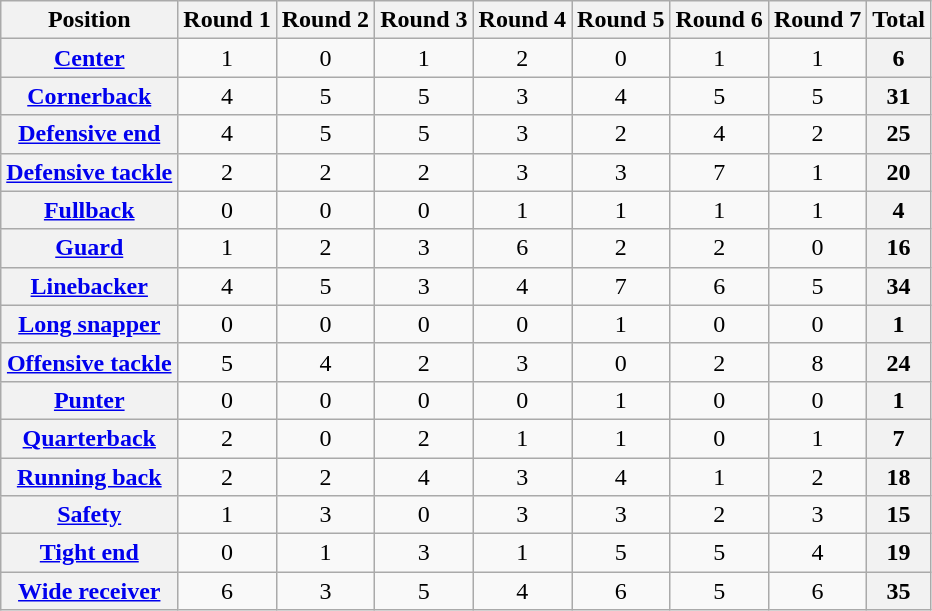<table class="wikitable sortable" style="text-align:center">
<tr>
<th>Position</th>
<th>Round 1</th>
<th>Round 2</th>
<th>Round 3</th>
<th>Round 4</th>
<th>Round 5</th>
<th>Round 6</th>
<th>Round 7</th>
<th>Total</th>
</tr>
<tr>
<th><a href='#'>Center</a></th>
<td>1</td>
<td>0</td>
<td>1</td>
<td>2</td>
<td>0</td>
<td>1</td>
<td>1</td>
<td style="background:#f2f2f2; text-align:center;"><strong>6</strong></td>
</tr>
<tr>
<th><a href='#'>Cornerback</a></th>
<td>4</td>
<td>5</td>
<td>5</td>
<td>3</td>
<td>4</td>
<td>5</td>
<td>5</td>
<td style="background:#f2f2f2; text-align:center;"><strong>31</strong></td>
</tr>
<tr>
<th><a href='#'>Defensive end</a></th>
<td>4</td>
<td>5</td>
<td>5</td>
<td>3</td>
<td>2</td>
<td>4</td>
<td>2</td>
<td style="background:#f2f2f2; text-align:center;"><strong>25</strong></td>
</tr>
<tr>
<th><a href='#'>Defensive tackle</a></th>
<td>2</td>
<td>2</td>
<td>2</td>
<td>3</td>
<td>3</td>
<td>7</td>
<td>1</td>
<td style="background:#f2f2f2; text-align:center;"><strong>20</strong></td>
</tr>
<tr>
<th><a href='#'>Fullback</a></th>
<td>0</td>
<td>0</td>
<td>0</td>
<td>1</td>
<td>1</td>
<td>1</td>
<td>1</td>
<td style="background:#f2f2f2; text-align:center;"><strong>4</strong></td>
</tr>
<tr>
<th><a href='#'>Guard</a></th>
<td>1</td>
<td>2</td>
<td>3</td>
<td>6</td>
<td>2</td>
<td>2</td>
<td>0</td>
<td style="background:#f2f2f2; text-align:center;"><strong>16</strong></td>
</tr>
<tr>
<th><a href='#'>Linebacker</a></th>
<td>4</td>
<td>5</td>
<td>3</td>
<td>4</td>
<td>7</td>
<td>6</td>
<td>5</td>
<td style="background:#f2f2f2; text-align:center;"><strong>34</strong></td>
</tr>
<tr>
<th><a href='#'>Long snapper</a></th>
<td>0</td>
<td>0</td>
<td>0</td>
<td>0</td>
<td>1</td>
<td>0</td>
<td>0</td>
<td style="background:#f2f2f2; text-align:center;"><strong>1</strong></td>
</tr>
<tr>
<th><a href='#'>Offensive tackle</a></th>
<td>5</td>
<td>4</td>
<td>2</td>
<td>3</td>
<td>0</td>
<td>2</td>
<td>8</td>
<td style="background:#f2f2f2; text-align:center;"><strong>24</strong></td>
</tr>
<tr>
<th><a href='#'>Punter</a></th>
<td>0</td>
<td>0</td>
<td>0</td>
<td>0</td>
<td>1</td>
<td>0</td>
<td>0</td>
<td style="background:#f2f2f2; text-align:center;"><strong>1</strong></td>
</tr>
<tr>
<th><a href='#'>Quarterback</a></th>
<td>2</td>
<td>0</td>
<td>2</td>
<td>1</td>
<td>1</td>
<td>0</td>
<td>1</td>
<td style="background:#f2f2f2; text-align:center;"><strong>7</strong></td>
</tr>
<tr>
<th><a href='#'>Running back</a></th>
<td>2</td>
<td>2</td>
<td>4</td>
<td>3</td>
<td>4</td>
<td>1</td>
<td>2</td>
<td style="background:#f2f2f2; text-align:center;"><strong>18</strong></td>
</tr>
<tr>
<th><a href='#'>Safety</a></th>
<td>1</td>
<td>3</td>
<td>0</td>
<td>3</td>
<td>3</td>
<td>2</td>
<td>3</td>
<td style="background:#f2f2f2; text-align:center;"><strong>15</strong></td>
</tr>
<tr>
<th><a href='#'>Tight end</a></th>
<td>0</td>
<td>1</td>
<td>3</td>
<td>1</td>
<td>5</td>
<td>5</td>
<td>4</td>
<td style="background:#f2f2f2; text-align:center;"><strong>19</strong></td>
</tr>
<tr>
<th><a href='#'>Wide receiver</a></th>
<td>6</td>
<td>3</td>
<td>5</td>
<td>4</td>
<td>6</td>
<td>5</td>
<td>6</td>
<td style="background:#f2f2f2; text-align:center;"><strong>35</strong></td>
</tr>
</table>
